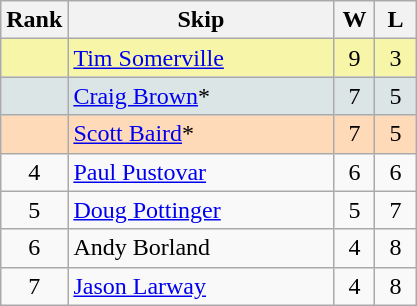<table class="wikitable" style="text-align:center;">
<tr>
<th bgcolor="#efefef" width="20">Rank</th>
<th bgcolor="#efefef" width="170">Skip</th>
<th bgcolor="#efefef" width="20">W</th>
<th bgcolor="#efefef" width="20">L</th>
</tr>
<tr style="background:#F7F6A8;">
<td></td>
<td align=left><a href='#'>Tim Somerville</a></td>
<td>9</td>
<td>3</td>
</tr>
<tr style="background:#DCE5E5;">
<td></td>
<td align=left><a href='#'>Craig Brown</a>*</td>
<td>7</td>
<td>5</td>
</tr>
<tr style="background:#FFDAB9;">
<td></td>
<td align=left><a href='#'>Scott Baird</a>*</td>
<td>7</td>
<td>5</td>
</tr>
<tr>
<td>4</td>
<td align=left><a href='#'>Paul Pustovar</a></td>
<td>6</td>
<td>6</td>
</tr>
<tr>
<td>5</td>
<td align=left><a href='#'>Doug Pottinger</a></td>
<td>5</td>
<td>7</td>
</tr>
<tr>
<td>6</td>
<td align=left>Andy Borland</td>
<td>4</td>
<td>8</td>
</tr>
<tr>
<td>7</td>
<td align=left><a href='#'>Jason Larway</a></td>
<td>4</td>
<td>8</td>
</tr>
</table>
